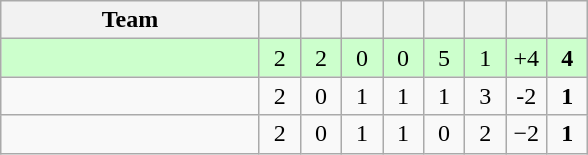<table class="wikitable" style="text-align:center;">
<tr>
<th width="165">Team</th>
<th width="20"></th>
<th width="20"></th>
<th width="20"></th>
<th width="20"></th>
<th width="20"></th>
<th width="20"></th>
<th width="20"></th>
<th width="20"></th>
</tr>
<tr bgcolor="#ccffcc">
<td align="left"></td>
<td>2</td>
<td>2</td>
<td>0</td>
<td>0</td>
<td>5</td>
<td>1</td>
<td>+4</td>
<td><strong>4</strong></td>
</tr>
<tr>
<td align="left"></td>
<td>2</td>
<td>0</td>
<td>1</td>
<td>1</td>
<td>1</td>
<td>3</td>
<td>-2</td>
<td><strong>1</strong></td>
</tr>
<tr>
<td align="left"></td>
<td>2</td>
<td>0</td>
<td>1</td>
<td>1</td>
<td>0</td>
<td>2</td>
<td>−2</td>
<td><strong>1</strong></td>
</tr>
</table>
